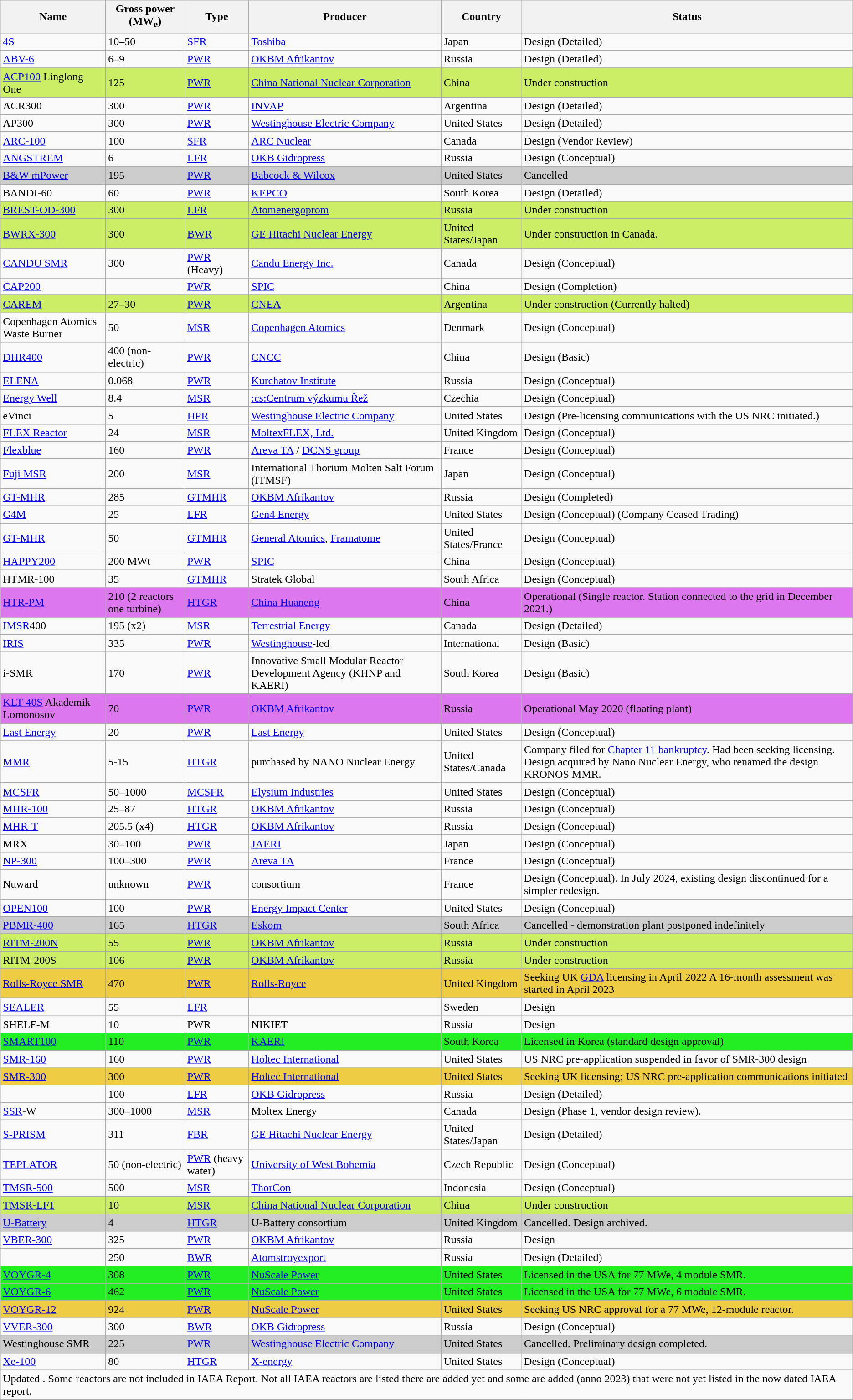<table class="wikitable sortable">
<tr>
<th scope="col">Name</th>
<th scope="col" data-sort-type="number">Gross power (MW<sub>e</sub>)</th>
<th scope="col">Type</th>
<th scope="col">Producer</th>
<th>Country</th>
<th scope="col">Status</th>
</tr>
<tr>
<td><a href='#'>4S</a></td>
<td>10–50</td>
<td><a href='#'>SFR</a></td>
<td><a href='#'>Toshiba</a></td>
<td>Japan</td>
<td>Design (Detailed)</td>
</tr>
<tr>
<td><a href='#'>ABV-6</a></td>
<td>6–9</td>
<td><a href='#'>PWR</a></td>
<td><a href='#'>OKBM Afrikantov</a></td>
<td>Russia</td>
<td>Design (Detailed)</td>
</tr>
<tr>
</tr>
<tr style="background:#CCEE66">
<td><a href='#'>ACP100</a> Linglong One</td>
<td>125</td>
<td><a href='#'>PWR</a></td>
<td><a href='#'>China National Nuclear Corporation</a></td>
<td>China</td>
<td>Under construction</td>
</tr>
<tr>
<td>ACR300</td>
<td>300</td>
<td><a href='#'>PWR</a></td>
<td><a href='#'>INVAP</a></td>
<td>Argentina</td>
<td>Design (Detailed) </td>
</tr>
<tr>
<td>AP300</td>
<td>300</td>
<td><a href='#'>PWR</a></td>
<td><a href='#'>Westinghouse Electric Company</a></td>
<td>United States</td>
<td>Design (Detailed)</td>
</tr>
<tr>
<td><a href='#'>ARC-100</a></td>
<td>100</td>
<td><a href='#'>SFR</a></td>
<td><a href='#'>ARC Nuclear</a></td>
<td>Canada</td>
<td>Design (Vendor Review)</td>
</tr>
<tr>
<td><a href='#'>ANGSTREM</a></td>
<td>6</td>
<td><a href='#'>LFR</a></td>
<td><a href='#'>OKB Gidropress</a></td>
<td>Russia</td>
<td>Design (Conceptual)</td>
</tr>
<tr style="background:#cccccc">
<td><a href='#'>B&W mPower</a></td>
<td>195</td>
<td><a href='#'>PWR</a></td>
<td><a href='#'>Babcock & Wilcox</a></td>
<td>United States</td>
<td>Cancelled</td>
</tr>
<tr>
<td>BANDI-60</td>
<td>60</td>
<td><a href='#'>PWR</a></td>
<td><a href='#'>KEPCO</a></td>
<td>South Korea</td>
<td>Design (Detailed)</td>
</tr>
<tr>
</tr>
<tr style="background:#CCEE66">
<td><a href='#'>BREST-OD-300</a></td>
<td>300</td>
<td><a href='#'>LFR</a></td>
<td><a href='#'>Atomenergoprom</a></td>
<td>Russia</td>
<td>Under construction</td>
</tr>
<tr>
</tr>
<tr style="background:#CCEE66">
<td><a href='#'>BWRX-300</a></td>
<td>300</td>
<td><a href='#'>BWR</a></td>
<td><a href='#'>GE Hitachi Nuclear Energy</a></td>
<td>United States/Japan</td>
<td>Under construction in Canada.</td>
</tr>
<tr>
</tr>
<tr>
<td><a href='#'>CANDU SMR</a></td>
<td>300</td>
<td><a href='#'>PWR</a> (Heavy)</td>
<td><a href='#'>Candu Energy Inc.</a></td>
<td>Canada</td>
<td>Design (Conceptual)</td>
</tr>
<tr>
</tr>
<tr>
<td><a href='#'>CAP200</a></td>
<td></td>
<td><a href='#'>PWR</a></td>
<td><a href='#'>SPIC</a></td>
<td>China</td>
<td>Design (Completion)</td>
</tr>
<tr>
</tr>
<tr style="background:#CCEE66">
<td><a href='#'>CAREM</a></td>
<td>27–30</td>
<td><a href='#'>PWR</a></td>
<td><a href='#'>CNEA</a></td>
<td>Argentina</td>
<td>Under construction (Currently halted)</td>
</tr>
<tr>
<td>Copenhagen Atomics Waste Burner</td>
<td>50</td>
<td><a href='#'>MSR</a></td>
<td><a href='#'>Copenhagen Atomics</a></td>
<td>Denmark</td>
<td>Design (Conceptual)</td>
</tr>
<tr>
<td><a href='#'>DHR400</a></td>
<td>400 (non-electric)</td>
<td><a href='#'>PWR</a></td>
<td><a href='#'>CNCC</a></td>
<td>China</td>
<td>Design (Basic)</td>
</tr>
<tr>
<td><a href='#'>ELENA</a></td>
<td>0.068</td>
<td><a href='#'>PWR</a></td>
<td><a href='#'>Kurchatov Institute</a></td>
<td>Russia</td>
<td>Design (Conceptual)</td>
</tr>
<tr>
<td><a href='#'>Energy Well</a></td>
<td>8.4</td>
<td><a href='#'>MSR</a></td>
<td><a href='#'>:cs:Centrum výzkumu Řež</a></td>
<td>Czechia</td>
<td>Design (Conceptual)</td>
</tr>
<tr>
</tr>
<tr>
<td>eVinci</td>
<td>5</td>
<td><a href='#'>HPR</a></td>
<td><a href='#'>Westinghouse Electric Company</a></td>
<td>United States</td>
<td>Design (Pre-licensing communications with the US NRC initiated.)</td>
</tr>
<tr>
<td><a href='#'>FLEX Reactor</a></td>
<td>24</td>
<td><a href='#'>MSR</a></td>
<td><a href='#'>MoltexFLEX, Ltd.</a></td>
<td>United Kingdom</td>
<td>Design (Conceptual)</td>
</tr>
<tr>
<td><a href='#'>Flexblue</a></td>
<td>160</td>
<td><a href='#'>PWR</a></td>
<td><a href='#'>Areva TA</a> / <a href='#'>DCNS group</a></td>
<td>France</td>
<td>Design (Conceptual)</td>
</tr>
<tr>
<td><a href='#'>Fuji MSR</a></td>
<td>200</td>
<td><a href='#'>MSR</a></td>
<td>International Thorium Molten Salt Forum (ITMSF)</td>
<td>Japan</td>
<td>Design (Conceptual)</td>
</tr>
<tr>
<td><a href='#'>GT-MHR</a></td>
<td>285</td>
<td><a href='#'>GTMHR</a></td>
<td><a href='#'>OKBM Afrikantov</a></td>
<td>Russia</td>
<td>Design (Completed)</td>
</tr>
<tr>
<td><a href='#'>G4M</a></td>
<td>25</td>
<td><a href='#'>LFR</a></td>
<td><a href='#'>Gen4 Energy</a></td>
<td>United States</td>
<td>Design (Conceptual) (Company Ceased Trading)</td>
</tr>
<tr>
<td><a href='#'>GT-MHR</a></td>
<td>50</td>
<td><a href='#'>GTMHR</a></td>
<td><a href='#'>General Atomics</a>, <a href='#'>Framatome</a></td>
<td>United States/France</td>
<td>Design (Conceptual)</td>
</tr>
<tr>
<td><a href='#'>HAPPY200</a></td>
<td>200 MWt</td>
<td><a href='#'>PWR</a></td>
<td><a href='#'>SPIC</a></td>
<td>China</td>
<td>Design (Conceptual)</td>
</tr>
<tr>
<td>HTMR-100</td>
<td>35</td>
<td><a href='#'>GTMHR</a></td>
<td>Stratek Global</td>
<td>South Africa</td>
<td>Design (Conceptual)</td>
</tr>
<tr style="background:#D7E">
<td><a href='#'>HTR-PM</a></td>
<td>210 (2 reactors one turbine)</td>
<td><a href='#'>HTGR</a></td>
<td><a href='#'>China Huaneng</a></td>
<td>China</td>
<td>Operational (Single reactor. Station connected to the grid in December 2021.)</td>
</tr>
<tr>
<td><a href='#'>IMSR</a>400</td>
<td>195 (x2)</td>
<td><a href='#'>MSR</a></td>
<td><a href='#'>Terrestrial Energy</a></td>
<td>Canada</td>
<td>Design (Detailed)</td>
</tr>
<tr>
<td><a href='#'>IRIS</a></td>
<td>335</td>
<td><a href='#'>PWR</a></td>
<td><a href='#'>Westinghouse</a>-led</td>
<td>International</td>
<td>Design (Basic)</td>
</tr>
<tr>
<td>i-SMR</td>
<td>170</td>
<td><a href='#'>PWR</a></td>
<td>Innovative Small Modular Reactor Development Agency (KHNP and KAERI)</td>
<td>South Korea</td>
<td>Design (Basic)</td>
</tr>
<tr style="background:#D7E">
<td><a href='#'>KLT-40S</a> Akademik Lomonosov</td>
<td>70</td>
<td><a href='#'>PWR</a></td>
<td><a href='#'>OKBM Afrikantov</a></td>
<td>Russia</td>
<td>Operational May 2020 (floating plant)</td>
</tr>
<tr>
<td><a href='#'>Last Energy</a></td>
<td>20</td>
<td><a href='#'>PWR</a></td>
<td><a href='#'>Last Energy</a></td>
<td>United States</td>
<td>Design (Conceptual)</td>
</tr>
<tr>
</tr>
<tr>
<td><a href='#'>MMR</a></td>
<td>5-15</td>
<td><a href='#'>HTGR</a></td>
<td> purchased by NANO Nuclear Energy</td>
<td>United States/Canada</td>
<td>Company filed for <a href='#'>Chapter 11 bankruptcy</a>. Had been seeking licensing. Design acquired by Nano Nuclear Energy, who renamed the design KRONOS MMR.</td>
</tr>
<tr>
<td><a href='#'>MCSFR</a></td>
<td>50–1000</td>
<td><a href='#'>MCSFR</a></td>
<td><a href='#'>Elysium Industries</a></td>
<td>United States</td>
<td>Design (Conceptual)</td>
</tr>
<tr>
<td><a href='#'>MHR-100</a></td>
<td>25–87</td>
<td><a href='#'>HTGR</a></td>
<td><a href='#'>OKBM Afrikantov</a></td>
<td>Russia</td>
<td>Design (Conceptual)</td>
</tr>
<tr>
<td><a href='#'>MHR-T</a></td>
<td>205.5 (x4)</td>
<td><a href='#'>HTGR</a></td>
<td><a href='#'>OKBM Afrikantov</a></td>
<td>Russia</td>
<td>Design (Conceptual)</td>
</tr>
<tr>
<td>MRX</td>
<td>30–100</td>
<td><a href='#'>PWR</a></td>
<td><a href='#'>JAERI</a></td>
<td>Japan</td>
<td>Design (Conceptual)</td>
</tr>
<tr>
<td><a href='#'>NP-300</a></td>
<td>100–300</td>
<td><a href='#'>PWR</a></td>
<td><a href='#'>Areva TA</a></td>
<td>France</td>
<td>Design (Conceptual)</td>
</tr>
<tr>
<td>Nuward</td>
<td>unknown</td>
<td><a href='#'>PWR</a></td>
<td>consortium</td>
<td>France</td>
<td>Design (Conceptual). In July 2024, existing design discontinued for a simpler redesign.</td>
</tr>
<tr>
<td><a href='#'>OPEN100</a></td>
<td>100</td>
<td><a href='#'>PWR</a></td>
<td><a href='#'>Energy Impact Center</a></td>
<td>United States</td>
<td>Design (Conceptual)</td>
</tr>
<tr style="background:#cccccc">
<td><a href='#'>PBMR-400</a></td>
<td>165</td>
<td><a href='#'>HTGR</a></td>
<td><a href='#'>Eskom</a></td>
<td>South Africa</td>
<td>Cancelled - demonstration plant postponed indefinitely</td>
</tr>
<tr>
</tr>
<tr style="background:#CCEE66">
<td><a href='#'>RITM-200N</a></td>
<td>55</td>
<td><a href='#'>PWR</a></td>
<td><a href='#'>OKBM Afrikantov</a></td>
<td>Russia</td>
<td>Under construction</td>
</tr>
<tr style="background:#CCEE66">
<td>RITM-200S</td>
<td>106</td>
<td><a href='#'>PWR</a></td>
<td><a href='#'>OKBM Afrikantov</a></td>
<td>Russia</td>
<td>Under construction</td>
</tr>
<tr style="background:#EECC44">
<td><a href='#'>Rolls-Royce SMR</a></td>
<td>470</td>
<td><a href='#'>PWR</a></td>
<td><a href='#'>Rolls-Royce</a></td>
<td>United Kingdom</td>
<td>Seeking UK <a href='#'>GDA</a> licensing in April 2022 A 16-month assessment was started in April 2023</td>
</tr>
<tr>
<td><a href='#'>SEALER</a></td>
<td>55</td>
<td><a href='#'>LFR</a></td>
<td></td>
<td>Sweden</td>
<td>Design</td>
</tr>
<tr>
<td>SHELF-M</td>
<td>10</td>
<td>PWR</td>
<td>NIKIET</td>
<td>Russia</td>
<td>Design</td>
</tr>
<tr style="background:#22EE22">
<td><a href='#'>SMART100</a></td>
<td>110</td>
<td><a href='#'>PWR</a></td>
<td><a href='#'>KAERI</a></td>
<td>South Korea</td>
<td>Licensed in Korea (standard design approval)</td>
</tr>
<tr>
<td><a href='#'>SMR-160</a></td>
<td>160</td>
<td><a href='#'>PWR</a></td>
<td><a href='#'>Holtec International</a></td>
<td>United States</td>
<td>US NRC pre-application suspended in favor of SMR-300 design</td>
</tr>
<tr style="background:#EECC44">
<td><a href='#'>SMR-300</a></td>
<td>300</td>
<td><a href='#'>PWR</a></td>
<td><a href='#'>Holtec International</a></td>
<td>United States</td>
<td>Seeking UK licensing; US NRC pre-application communications initiated</td>
</tr>
<tr>
<td></td>
<td>100</td>
<td><a href='#'>LFR</a></td>
<td><a href='#'>OKB Gidropress</a></td>
<td>Russia</td>
<td>Design (Detailed)</td>
</tr>
<tr>
<td><a href='#'>SSR</a>-W</td>
<td>300–1000</td>
<td><a href='#'>MSR</a></td>
<td>Moltex Energy</td>
<td>Canada</td>
<td>Design (Phase 1, vendor design review).</td>
</tr>
<tr>
<td><a href='#'>S-PRISM</a></td>
<td>311</td>
<td><a href='#'>FBR</a></td>
<td><a href='#'>GE Hitachi Nuclear Energy</a></td>
<td>United States/Japan</td>
<td>Design (Detailed)</td>
</tr>
<tr>
<td><a href='#'>TEPLATOR</a></td>
<td>50 (non-electric)</td>
<td><a href='#'>PWR</a> (heavy water)</td>
<td><a href='#'>University of West Bohemia</a></td>
<td>Czech Republic</td>
<td>Design (Conceptual)</td>
</tr>
<tr>
<td><a href='#'>TMSR-500</a></td>
<td>500</td>
<td><a href='#'>MSR</a></td>
<td><a href='#'>ThorCon</a></td>
<td>Indonesia</td>
<td>Design (Conceptual)</td>
</tr>
<tr>
</tr>
<tr style="background:#CCEE66">
<td><a href='#'>TMSR-LF1</a></td>
<td>10</td>
<td><a href='#'>MSR</a></td>
<td><a href='#'>China National Nuclear Corporation</a></td>
<td>China</td>
<td>Under construction</td>
</tr>
<tr>
</tr>
<tr style="background:#cccccc">
<td><a href='#'>U-Battery</a></td>
<td>4</td>
<td><a href='#'>HTGR</a></td>
<td>U-Battery consortium</td>
<td>United Kingdom</td>
<td>Cancelled. Design archived.</td>
</tr>
<tr>
<td><a href='#'>VBER-300</a></td>
<td>325</td>
<td><a href='#'>PWR</a></td>
<td><a href='#'>OKBM Afrikantov</a></td>
<td>Russia</td>
<td>Design</td>
</tr>
<tr>
<td></td>
<td>250</td>
<td><a href='#'>BWR</a></td>
<td><a href='#'>Atomstroyexport</a></td>
<td>Russia</td>
<td>Design (Detailed)</td>
</tr>
<tr>
</tr>
<tr style="background:#22EE22">
<td><a href='#'>VOYGR-4</a></td>
<td>308</td>
<td><a href='#'>PWR</a></td>
<td><a href='#'>NuScale Power</a></td>
<td>United States</td>
<td>Licensed in the USA for 77 MWe, 4 module SMR.</td>
</tr>
<tr>
</tr>
<tr style="background:#22EE22">
<td><a href='#'>VOYGR-6</a></td>
<td>462</td>
<td><a href='#'>PWR</a></td>
<td><a href='#'>NuScale Power</a></td>
<td>United States</td>
<td>Licensed in the USA for 77 MWe, 6 module SMR.</td>
</tr>
<tr style="background:#EECC44">
<td><a href='#'>VOYGR-12</a></td>
<td>924</td>
<td><a href='#'>PWR</a></td>
<td><a href='#'>NuScale Power</a></td>
<td>United States</td>
<td>Seeking US NRC approval for a 77 MWe, 12-module reactor.</td>
</tr>
<tr>
<td><a href='#'>VVER-300</a></td>
<td>300</td>
<td><a href='#'>BWR</a></td>
<td><a href='#'>OKB Gidropress</a></td>
<td>Russia</td>
<td>Design (Conceptual)</td>
</tr>
<tr style="background:#cccccc">
<td>Westinghouse SMR</td>
<td>225</td>
<td><a href='#'>PWR</a></td>
<td><a href='#'>Westinghouse Electric Company</a></td>
<td>United States</td>
<td>Cancelled. Preliminary design completed.</td>
</tr>
<tr>
<td><a href='#'>Xe-100</a></td>
<td>80</td>
<td><a href='#'>HTGR</a></td>
<td><a href='#'>X-energy</a></td>
<td>United States</td>
<td>Design (Conceptual)</td>
</tr>
<tr class="sortbottom">
<td colspan=6>Updated . Some reactors are not included in IAEA Report. Not all IAEA reactors are listed there are added yet and some are added (anno 2023) that were not yet listed in the now dated IAEA report.</td>
</tr>
</table>
